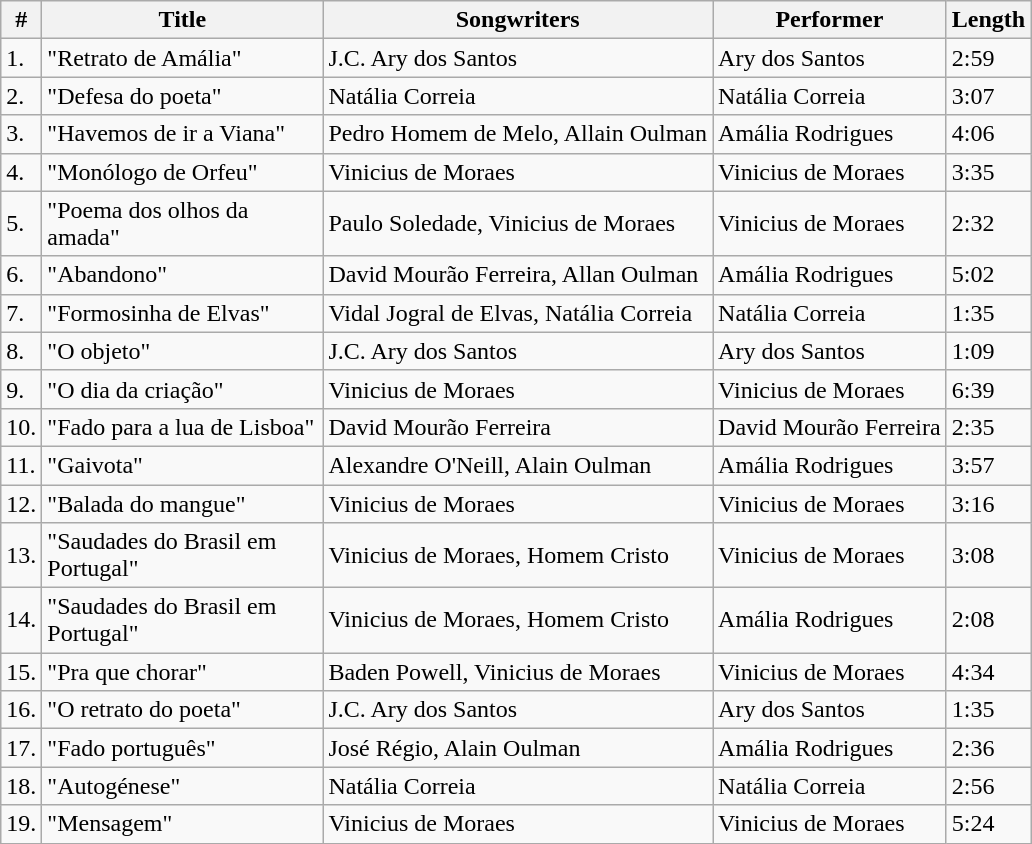<table class="wikitable">
<tr>
<th>#</th>
<th width="180">Title</th>
<th>Songwriters</th>
<th>Performer</th>
<th>Length</th>
</tr>
<tr>
<td>1.</td>
<td>"Retrato de Amália"</td>
<td>J.C. Ary dos Santos</td>
<td>Ary dos Santos</td>
<td>2:59</td>
</tr>
<tr>
<td>2.</td>
<td>"Defesa do poeta"</td>
<td>Natália Correia</td>
<td>Natália Correia</td>
<td>3:07</td>
</tr>
<tr>
<td>3.</td>
<td>"Havemos de ir a Viana"</td>
<td>Pedro Homem de Melo, Allain Oulman</td>
<td>Amália Rodrigues</td>
<td>4:06</td>
</tr>
<tr>
<td>4.</td>
<td>"Monólogo de Orfeu"</td>
<td>Vinicius de Moraes</td>
<td>Vinicius de Moraes</td>
<td>3:35</td>
</tr>
<tr>
<td>5.</td>
<td>"Poema dos olhos da amada"</td>
<td>Paulo Soledade, Vinicius de Moraes</td>
<td>Vinicius de Moraes</td>
<td>2:32</td>
</tr>
<tr>
<td>6.</td>
<td>"Abandono"</td>
<td>David Mourão Ferreira, Allan Oulman</td>
<td>Amália Rodrigues</td>
<td>5:02</td>
</tr>
<tr>
<td>7.</td>
<td>"Formosinha de Elvas"</td>
<td>Vidal Jogral de Elvas, Natália Correia</td>
<td>Natália Correia</td>
<td>1:35</td>
</tr>
<tr>
<td>8.</td>
<td>"O objeto"</td>
<td>J.C. Ary dos Santos</td>
<td>Ary dos Santos</td>
<td>1:09</td>
</tr>
<tr>
<td>9.</td>
<td>"O dia da criação"</td>
<td>Vinicius de Moraes</td>
<td>Vinicius de Moraes</td>
<td>6:39</td>
</tr>
<tr>
<td>10.</td>
<td>"Fado para a lua de Lisboa"</td>
<td>David Mourão Ferreira</td>
<td>David Mourão Ferreira</td>
<td>2:35</td>
</tr>
<tr>
<td>11.</td>
<td>"Gaivota"</td>
<td>Alexandre O'Neill, Alain Oulman</td>
<td>Amália Rodrigues</td>
<td>3:57</td>
</tr>
<tr>
<td>12.</td>
<td>"Balada do mangue"</td>
<td>Vinicius de Moraes</td>
<td>Vinicius de Moraes</td>
<td>3:16</td>
</tr>
<tr>
<td>13.</td>
<td>"Saudades do Brasil em Portugal"</td>
<td>Vinicius de Moraes, Homem Cristo</td>
<td>Vinicius de Moraes</td>
<td>3:08</td>
</tr>
<tr>
<td>14.</td>
<td>"Saudades do Brasil em Portugal"</td>
<td>Vinicius de Moraes, Homem Cristo</td>
<td>Amália Rodrigues</td>
<td>2:08</td>
</tr>
<tr>
<td>15.</td>
<td>"Pra que chorar"</td>
<td>Baden Powell, Vinicius de Moraes</td>
<td>Vinicius de Moraes</td>
<td>4:34</td>
</tr>
<tr>
<td>16.</td>
<td>"O retrato do poeta"</td>
<td>J.C. Ary dos Santos</td>
<td>Ary dos Santos</td>
<td>1:35</td>
</tr>
<tr>
<td>17.</td>
<td>"Fado português"</td>
<td>José Régio, Alain Oulman</td>
<td>Amália Rodrigues</td>
<td>2:36</td>
</tr>
<tr>
<td>18.</td>
<td>"Autogénese"</td>
<td>Natália Correia</td>
<td>Natália Correia</td>
<td>2:56</td>
</tr>
<tr>
<td>19.</td>
<td>"Mensagem"</td>
<td>Vinicius de Moraes</td>
<td>Vinicius de Moraes</td>
<td>5:24</td>
</tr>
</table>
